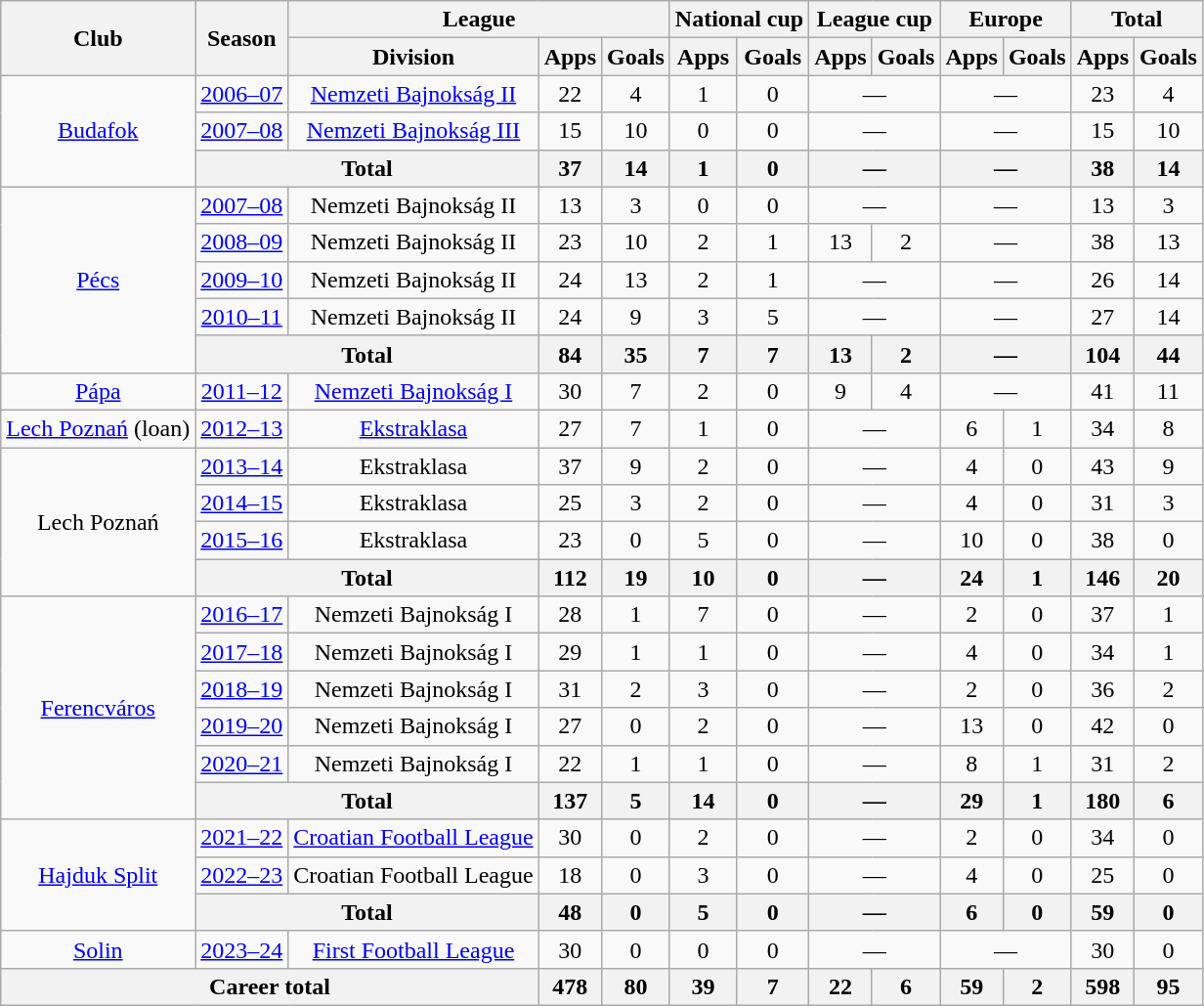<table class="wikitable" style="text-align:center">
<tr>
<th rowspan="2">Club</th>
<th rowspan="2">Season</th>
<th colspan="3">League</th>
<th colspan="2">National cup</th>
<th colspan="2">League cup</th>
<th colspan="2">Europe</th>
<th colspan="2">Total</th>
</tr>
<tr>
<th>Division</th>
<th>Apps</th>
<th>Goals</th>
<th>Apps</th>
<th>Goals</th>
<th>Apps</th>
<th>Goals</th>
<th>Apps</th>
<th>Goals</th>
<th>Apps</th>
<th>Goals</th>
</tr>
<tr>
<td rowspan="3"><a href='#'>Budafok</a></td>
<td><a href='#'>2006–07</a></td>
<td><a href='#'>Nemzeti Bajnokság II</a></td>
<td>22</td>
<td>4</td>
<td>1</td>
<td>0</td>
<td colspan="2">—</td>
<td colspan="2">—</td>
<td>23</td>
<td>4</td>
</tr>
<tr>
<td><a href='#'>2007–08</a></td>
<td><a href='#'>Nemzeti Bajnokság III</a></td>
<td>15</td>
<td>10</td>
<td>0</td>
<td>0</td>
<td colspan="2">—</td>
<td colspan="2">—</td>
<td>15</td>
<td>10</td>
</tr>
<tr>
<th colspan="2">Total</th>
<th>37</th>
<th>14</th>
<th>1</th>
<th>0</th>
<th colspan="2">—</th>
<th colspan="2">—</th>
<th>38</th>
<th>14</th>
</tr>
<tr>
<td rowspan="5"><a href='#'>Pécs</a></td>
<td><a href='#'>2007–08</a></td>
<td>Nemzeti Bajnokság II</td>
<td>13</td>
<td>3</td>
<td>0</td>
<td>0</td>
<td colspan="2">—</td>
<td colspan="2">—</td>
<td>13</td>
<td>3</td>
</tr>
<tr>
<td><a href='#'>2008–09</a></td>
<td>Nemzeti Bajnokság II</td>
<td>23</td>
<td>10</td>
<td>2</td>
<td>1</td>
<td>13</td>
<td>2</td>
<td colspan="2">—</td>
<td>38</td>
<td>13</td>
</tr>
<tr>
<td><a href='#'>2009–10</a></td>
<td>Nemzeti Bajnokság II</td>
<td>24</td>
<td>13</td>
<td>2</td>
<td>1</td>
<td colspan="2">—</td>
<td colspan="2">—</td>
<td>26</td>
<td>14</td>
</tr>
<tr>
<td><a href='#'>2010–11</a></td>
<td>Nemzeti Bajnokság II</td>
<td>24</td>
<td>9</td>
<td>3</td>
<td>5</td>
<td colspan="2">—</td>
<td colspan="2">—</td>
<td>27</td>
<td>14</td>
</tr>
<tr>
<th colspan="2">Total</th>
<th>84</th>
<th>35</th>
<th>7</th>
<th>7</th>
<th>13</th>
<th>2</th>
<th colspan="2">—</th>
<th>104</th>
<th>44</th>
</tr>
<tr>
<td><a href='#'>Pápa</a></td>
<td><a href='#'>2011–12</a></td>
<td><a href='#'>Nemzeti Bajnokság I</a></td>
<td>30</td>
<td>7</td>
<td>2</td>
<td>0</td>
<td>9</td>
<td>4</td>
<td colspan="2">—</td>
<td>41</td>
<td>11</td>
</tr>
<tr>
<td><a href='#'>Lech Poznań</a> (loan)</td>
<td><a href='#'>2012–13</a></td>
<td><a href='#'>Ekstraklasa</a></td>
<td>27</td>
<td>7</td>
<td>1</td>
<td>0</td>
<td colspan="2">—</td>
<td>6</td>
<td>1</td>
<td>34</td>
<td>8</td>
</tr>
<tr>
<td rowspan="4">Lech Poznań</td>
<td><a href='#'>2013–14</a></td>
<td>Ekstraklasa</td>
<td>37</td>
<td>9</td>
<td>2</td>
<td>0</td>
<td colspan="2">—</td>
<td>4</td>
<td>0</td>
<td>43</td>
<td>9</td>
</tr>
<tr>
<td><a href='#'>2014–15</a></td>
<td>Ekstraklasa</td>
<td>25</td>
<td>3</td>
<td>2</td>
<td>0</td>
<td colspan="2">—</td>
<td>4</td>
<td>0</td>
<td>31</td>
<td>3</td>
</tr>
<tr>
<td><a href='#'>2015–16</a></td>
<td>Ekstraklasa</td>
<td>23</td>
<td>0</td>
<td>5</td>
<td>0</td>
<td colspan="2">—</td>
<td>10</td>
<td>0</td>
<td>38</td>
<td>0</td>
</tr>
<tr>
<th colspan="2">Total</th>
<th>112</th>
<th>19</th>
<th>10</th>
<th>0</th>
<th colspan="2">—</th>
<th>24</th>
<th>1</th>
<th>146</th>
<th>20</th>
</tr>
<tr>
<td rowspan="6"><a href='#'>Ferencváros</a></td>
<td><a href='#'>2016–17</a></td>
<td>Nemzeti Bajnokság I</td>
<td>28</td>
<td>1</td>
<td>7</td>
<td>0</td>
<td colspan="2">—</td>
<td>2</td>
<td>0</td>
<td>37</td>
<td>1</td>
</tr>
<tr>
<td><a href='#'>2017–18</a></td>
<td>Nemzeti Bajnokság I</td>
<td>29</td>
<td>1</td>
<td>1</td>
<td>0</td>
<td colspan="2">—</td>
<td>4</td>
<td>0</td>
<td>34</td>
<td>1</td>
</tr>
<tr>
<td><a href='#'>2018–19</a></td>
<td>Nemzeti Bajnokság I</td>
<td>31</td>
<td>2</td>
<td>3</td>
<td>0</td>
<td colspan="2">—</td>
<td>2</td>
<td>0</td>
<td>36</td>
<td>2</td>
</tr>
<tr>
<td><a href='#'>2019–20</a></td>
<td>Nemzeti Bajnokság I</td>
<td>27</td>
<td>0</td>
<td>2</td>
<td>0</td>
<td colspan="2">—</td>
<td>13</td>
<td>0</td>
<td>42</td>
<td>0</td>
</tr>
<tr>
<td><a href='#'>2020–21</a></td>
<td>Nemzeti Bajnokság I</td>
<td>22</td>
<td>1</td>
<td>1</td>
<td>0</td>
<td colspan="2">—</td>
<td>8</td>
<td>1</td>
<td>31</td>
<td>2</td>
</tr>
<tr>
<th colspan="2">Total</th>
<th>137</th>
<th>5</th>
<th>14</th>
<th>0</th>
<th colspan="2">—</th>
<th>29</th>
<th>1</th>
<th>180</th>
<th>6</th>
</tr>
<tr>
<td rowspan="3"><a href='#'>Hajduk Split</a></td>
<td><a href='#'>2021–22</a></td>
<td><a href='#'>Croatian Football League</a></td>
<td>30</td>
<td>0</td>
<td>2</td>
<td>0</td>
<td colspan="2">—</td>
<td>2</td>
<td>0</td>
<td>34</td>
<td>0</td>
</tr>
<tr>
<td><a href='#'>2022–23</a></td>
<td>Croatian Football League</td>
<td>18</td>
<td>0</td>
<td>3</td>
<td>0</td>
<td colspan="2">—</td>
<td>4</td>
<td>0</td>
<td>25</td>
<td>0</td>
</tr>
<tr>
<th colspan="2">Total</th>
<th>48</th>
<th>0</th>
<th>5</th>
<th>0</th>
<th colspan="2">—</th>
<th>6</th>
<th>0</th>
<th>59</th>
<th>0</th>
</tr>
<tr>
<td><a href='#'>Solin</a></td>
<td><a href='#'>2023–24</a></td>
<td><a href='#'>First Football League</a></td>
<td>30</td>
<td>0</td>
<td>0</td>
<td>0</td>
<td colspan="2">—</td>
<td colspan="2">—</td>
<td>30</td>
<td>0</td>
</tr>
<tr>
<th colspan="3">Career total</th>
<th>478</th>
<th>80</th>
<th>39</th>
<th>7</th>
<th>22</th>
<th>6</th>
<th>59</th>
<th>2</th>
<th>598</th>
<th>95</th>
</tr>
</table>
